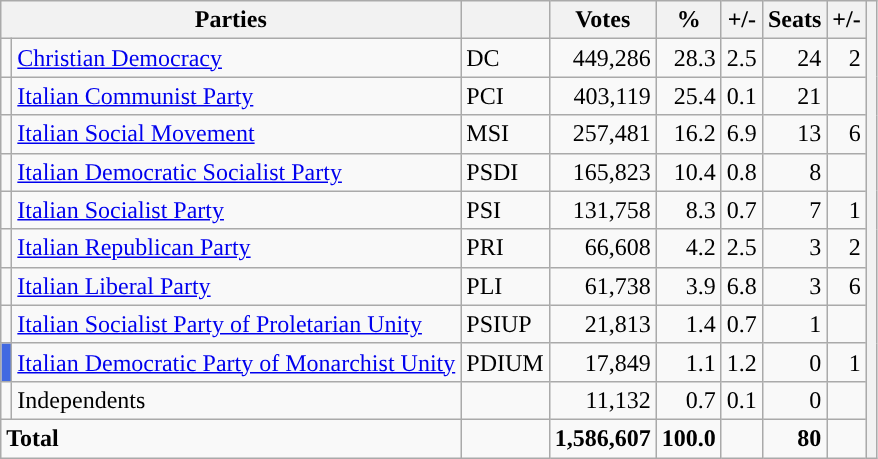<table class="wikitable">
<tr>
<th colspan="2">Parties</th>
<th></th>
<th>Votes</th>
<th>%</th>
<th>+/-</th>
<th>Seats</th>
<th>+/-</th>
<th rowspan="13"></th>
</tr>
<tr>
<td style="background-color:"></td>
<td><a href='#'>Christian Democracy</a></td>
<td>DC</td>
<td align=right>449,286</td>
<td align=right>28.3</td>
<td align=right> 2.5</td>
<td align=right>24</td>
<td align=right> 2</td>
</tr>
<tr>
<td style="background-color:"></td>
<td><a href='#'>Italian Communist Party</a></td>
<td>PCI</td>
<td align=right>403,119</td>
<td align=right>25.4</td>
<td align=right> 0.1</td>
<td align=right>21</td>
<td align=right></td>
</tr>
<tr>
<td style="background-color:"></td>
<td><a href='#'>Italian Social Movement</a></td>
<td>MSI</td>
<td align=right>257,481</td>
<td align=right>16.2</td>
<td align=right> 6.9</td>
<td align=right>13</td>
<td align=right> 6</td>
</tr>
<tr>
<td style="background-color:"></td>
<td><a href='#'>Italian Democratic Socialist Party</a></td>
<td>PSDI</td>
<td align=right>165,823</td>
<td align=right>10.4</td>
<td align=right> 0.8</td>
<td align=right>8</td>
<td align=right></td>
</tr>
<tr>
<td style="background-color:"></td>
<td><a href='#'>Italian Socialist Party</a></td>
<td>PSI</td>
<td align=right>131,758</td>
<td align=right>8.3</td>
<td align=right> 0.7</td>
<td align=right>7</td>
<td align=right> 1</td>
</tr>
<tr>
<td style="background-color:"></td>
<td><a href='#'>Italian Republican Party</a></td>
<td>PRI</td>
<td align=right>66,608</td>
<td align=right>4.2</td>
<td align=right> 2.5</td>
<td align=right>3</td>
<td align=right> 2</td>
</tr>
<tr>
<td style="background-color:"></td>
<td><a href='#'>Italian Liberal Party</a></td>
<td>PLI</td>
<td align=right>61,738</td>
<td align=right>3.9</td>
<td align=right> 6.8</td>
<td align=right>3</td>
<td align=right> 6</td>
</tr>
<tr>
<td style="background-color:"></td>
<td><a href='#'>Italian Socialist Party of Proletarian Unity</a></td>
<td>PSIUP</td>
<td align=right>21,813</td>
<td align=right>1.4</td>
<td align=right> 0.7</td>
<td align=right>1</td>
<td align=right></td>
</tr>
<tr>
<td style="background-color:royalblue"></td>
<td><a href='#'>Italian Democratic Party of Monarchist Unity</a></td>
<td>PDIUM</td>
<td align=right>17,849</td>
<td align=right>1.1</td>
<td align=right> 1.2</td>
<td align=right>0</td>
<td align=right> 1</td>
</tr>
<tr>
<td style="background-color:"></td>
<td>Independents</td>
<td></td>
<td align=right>11,132</td>
<td align=right>0.7</td>
<td align=right> 0.1</td>
<td align=right>0</td>
<td align=right></td>
</tr>
<tr>
<td colspan="2"><strong>Total</strong></td>
<td></td>
<td align=right><strong>1,586,607</strong></td>
<td align=right><strong>100.0</strong></td>
<td></td>
<td align=right><strong>80</strong></td>
<td></td>
</tr>
</table>
